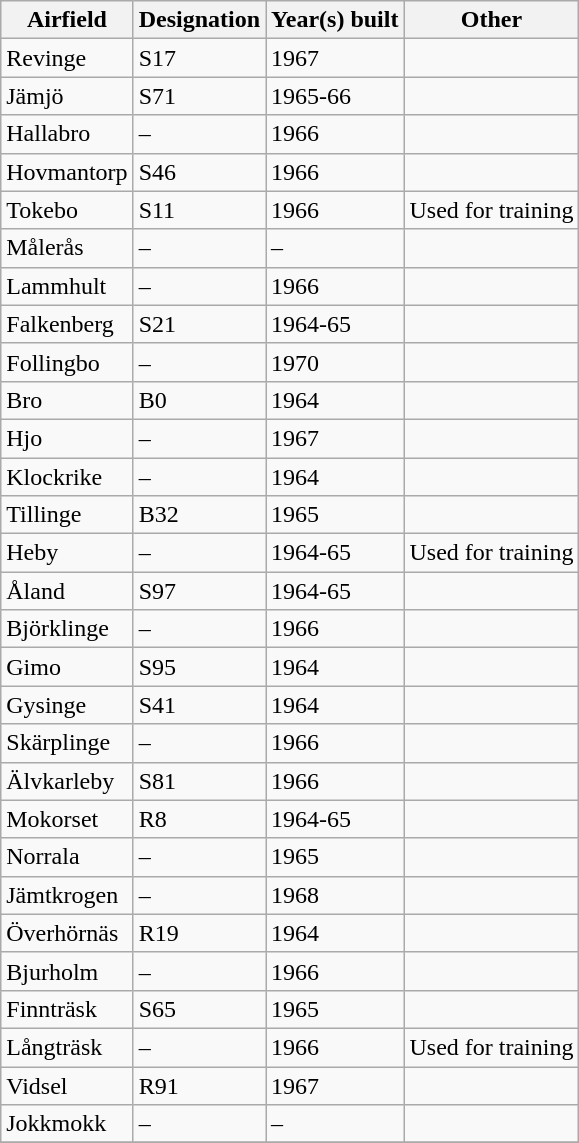<table class="wikitable sortable">
<tr>
<th>Airfield</th>
<th>Designation</th>
<th>Year(s) built</th>
<th>Other</th>
</tr>
<tr>
<td>Revinge</td>
<td>S17</td>
<td>1967</td>
<td></td>
</tr>
<tr>
<td>Jämjö</td>
<td>S71</td>
<td>1965-66</td>
<td></td>
</tr>
<tr>
<td>Hallabro</td>
<td>–</td>
<td>1966</td>
<td></td>
</tr>
<tr>
<td>Hovmantorp</td>
<td>S46</td>
<td>1966</td>
<td></td>
</tr>
<tr>
<td>Tokebo</td>
<td>S11</td>
<td>1966</td>
<td>Used for training</td>
</tr>
<tr>
<td>Målerås</td>
<td>–</td>
<td>–</td>
<td></td>
</tr>
<tr>
<td>Lammhult</td>
<td>–</td>
<td>1966</td>
<td></td>
</tr>
<tr>
<td>Falkenberg</td>
<td>S21</td>
<td>1964-65</td>
<td></td>
</tr>
<tr>
<td>Follingbo</td>
<td>–</td>
<td>1970</td>
<td></td>
</tr>
<tr>
<td>Bro</td>
<td>B0</td>
<td>1964</td>
<td></td>
</tr>
<tr>
<td>Hjo</td>
<td>–</td>
<td>1967</td>
<td></td>
</tr>
<tr>
<td>Klockrike</td>
<td>–</td>
<td>1964</td>
<td></td>
</tr>
<tr>
<td>Tillinge</td>
<td>B32</td>
<td>1965</td>
<td></td>
</tr>
<tr>
<td>Heby</td>
<td>–</td>
<td>1964-65</td>
<td>Used for training</td>
</tr>
<tr>
<td>Åland</td>
<td>S97</td>
<td>1964-65</td>
<td></td>
</tr>
<tr>
<td>Björklinge</td>
<td>–</td>
<td>1966</td>
<td></td>
</tr>
<tr>
<td>Gimo</td>
<td>S95</td>
<td>1964</td>
<td></td>
</tr>
<tr>
<td>Gysinge</td>
<td>S41</td>
<td>1964</td>
<td></td>
</tr>
<tr>
<td>Skärplinge</td>
<td>–</td>
<td>1966</td>
<td></td>
</tr>
<tr>
<td>Älvkarleby</td>
<td>S81</td>
<td>1966</td>
<td></td>
</tr>
<tr>
<td>Mokorset</td>
<td>R8</td>
<td>1964-65</td>
<td></td>
</tr>
<tr>
<td>Norrala</td>
<td>–</td>
<td>1965</td>
<td></td>
</tr>
<tr>
<td>Jämtkrogen</td>
<td>–</td>
<td>1968</td>
<td></td>
</tr>
<tr>
<td>Överhörnäs</td>
<td>R19</td>
<td>1964</td>
<td></td>
</tr>
<tr>
<td>Bjurholm</td>
<td>–</td>
<td>1966</td>
<td></td>
</tr>
<tr>
<td>Finnträsk</td>
<td>S65</td>
<td>1965</td>
<td></td>
</tr>
<tr>
<td>Långträsk</td>
<td>–</td>
<td>1966</td>
<td>Used for training</td>
</tr>
<tr>
<td>Vidsel</td>
<td>R91</td>
<td>1967</td>
<td></td>
</tr>
<tr>
<td>Jokkmokk</td>
<td>–</td>
<td>–</td>
<td></td>
</tr>
<tr>
</tr>
</table>
